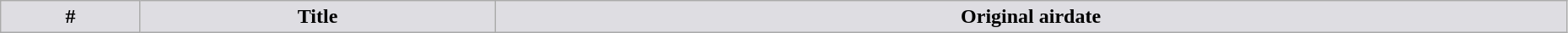<table class="wikitable plainrowheaders" style="width:98%;">
<tr>
<th style="background-color: #DEDDE2;">#</th>
<th ! style="background-color: #DEDDE2;">Title</th>
<th ! style="background-color: #DEDDE2;">Original airdate<br>


</th>
</tr>
</table>
